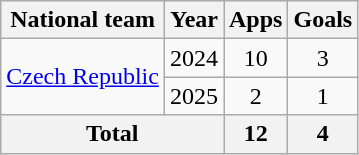<table class="wikitable" style="text-align:center">
<tr>
<th>National team</th>
<th>Year</th>
<th>Apps</th>
<th>Goals</th>
</tr>
<tr>
<td rowspan="2"><a href='#'>Czech Republic</a></td>
<td>2024</td>
<td>10</td>
<td>3</td>
</tr>
<tr>
<td>2025</td>
<td>2</td>
<td>1</td>
</tr>
<tr>
<th colspan="2">Total</th>
<th>12</th>
<th>4</th>
</tr>
</table>
